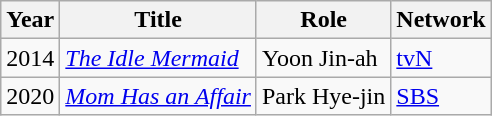<table class="wikitable sortable">
<tr>
<th>Year</th>
<th>Title</th>
<th>Role</th>
<th>Network</th>
</tr>
<tr>
<td>2014</td>
<td><em><a href='#'>The Idle Mermaid</a></em></td>
<td>Yoon Jin-ah</td>
<td><a href='#'>tvN</a></td>
</tr>
<tr>
<td>2020</td>
<td><em><a href='#'>Mom Has an Affair</a></em></td>
<td>Park Hye-jin</td>
<td><a href='#'>SBS</a></td>
</tr>
</table>
